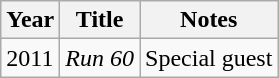<table class="wikitable">
<tr>
<th>Year</th>
<th>Title</th>
<th>Notes</th>
</tr>
<tr>
<td>2011</td>
<td><em>Run 60</em></td>
<td>Special guest</td>
</tr>
</table>
